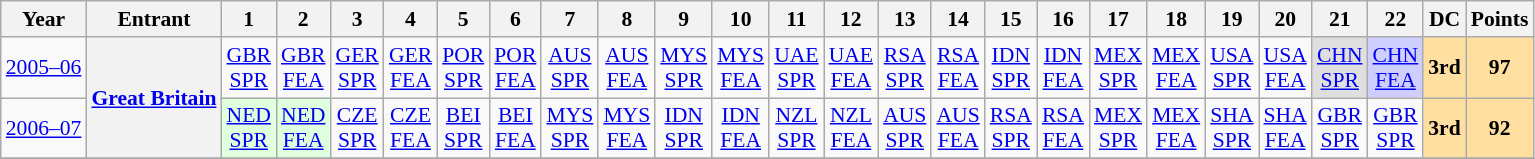<table class="wikitable" style="text-align:center; font-size:90%">
<tr>
<th>Year</th>
<th>Entrant</th>
<th>1</th>
<th>2</th>
<th>3</th>
<th>4</th>
<th>5</th>
<th>6</th>
<th>7</th>
<th>8</th>
<th>9</th>
<th>10</th>
<th>11</th>
<th>12</th>
<th>13</th>
<th>14</th>
<th>15</th>
<th>16</th>
<th>17</th>
<th>18</th>
<th>19</th>
<th>20</th>
<th>21</th>
<th>22</th>
<th>DC</th>
<th>Points</th>
</tr>
<tr>
<td><a href='#'>2005–06</a></td>
<th rowspan=2><a href='#'>Great Britain</a></th>
<td><a href='#'>GBR<br>SPR</a></td>
<td><a href='#'>GBR<br>FEA</a></td>
<td><a href='#'>GER<br>SPR</a></td>
<td><a href='#'>GER<br>FEA</a></td>
<td><a href='#'>POR<br>SPR</a></td>
<td><a href='#'>POR<br>FEA</a></td>
<td><a href='#'>AUS<br>SPR</a></td>
<td><a href='#'>AUS<br>FEA</a></td>
<td><a href='#'>MYS<br>SPR</a></td>
<td><a href='#'>MYS<br>FEA</a></td>
<td><a href='#'>UAE<br>SPR</a></td>
<td><a href='#'>UAE<br>FEA</a></td>
<td><a href='#'>RSA<br>SPR</a></td>
<td><a href='#'>RSA<br>FEA</a></td>
<td><a href='#'>IDN<br>SPR</a></td>
<td><a href='#'>IDN<br>FEA</a></td>
<td><a href='#'>MEX<br>SPR</a></td>
<td><a href='#'>MEX<br>FEA</a></td>
<td><a href='#'>USA<br>SPR</a></td>
<td><a href='#'>USA<br>FEA</a></td>
<td style="background:#DFDFDF;"><a href='#'>CHN<br>SPR</a><br></td>
<td style="background:#CFCFFF;"><a href='#'>CHN<br>FEA</a><br></td>
<td style="background:#FFDF9F;"><strong>3rd</strong></td>
<td style="background:#FFDF9F;"><strong>97</strong></td>
</tr>
<tr>
<td><a href='#'>2006–07</a></td>
<td style="background:#DFFFDF;"><a href='#'>NED<br>SPR</a><br></td>
<td style="background:#DFFFDF;"><a href='#'>NED<br>FEA</a><br></td>
<td><a href='#'>CZE<br>SPR</a></td>
<td><a href='#'>CZE<br>FEA</a></td>
<td><a href='#'>BEI<br>SPR</a></td>
<td><a href='#'>BEI<br>FEA</a></td>
<td><a href='#'>MYS<br>SPR</a></td>
<td><a href='#'>MYS<br>FEA</a></td>
<td><a href='#'>IDN<br>SPR</a></td>
<td><a href='#'>IDN<br>FEA</a></td>
<td><a href='#'>NZL<br>SPR</a></td>
<td><a href='#'>NZL<br>FEA</a></td>
<td><a href='#'>AUS<br>SPR</a></td>
<td><a href='#'>AUS<br>FEA</a></td>
<td><a href='#'>RSA<br>SPR</a></td>
<td><a href='#'>RSA<br>FEA</a></td>
<td><a href='#'>MEX<br>SPR</a></td>
<td><a href='#'>MEX<br>FEA</a></td>
<td><a href='#'>SHA<br>SPR</a></td>
<td><a href='#'>SHA<br>FEA</a></td>
<td><a href='#'>GBR<br>SPR</a></td>
<td><a href='#'>GBR<br>SPR</a></td>
<td style="background:#FFDF9F;"><strong>3rd</strong></td>
<td style="background:#FFDF9F;"><strong>92</strong></td>
</tr>
<tr>
</tr>
</table>
